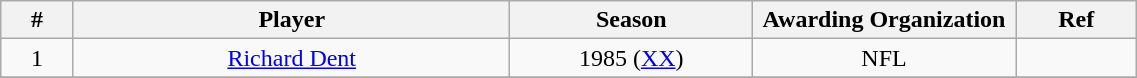<table class="wikitable" style="text-align:center" width="60%">
<tr>
<th scope="col" width=3%>#</th>
<th scope="col" width=18%>Player</th>
<th scope="col" width=10%>Season</th>
<th scope="col" width=9% class="unsortable">Awarding Organization</th>
<th scope="col" width=5% class="unsortable">Ref</th>
</tr>
<tr>
<td>1</td>
<td><a href='#'>Richard Dent</a></td>
<td align="center">1985 (<a href='#'>XX</a>)</td>
<td>NFL</td>
<td></td>
</tr>
<tr>
</tr>
</table>
